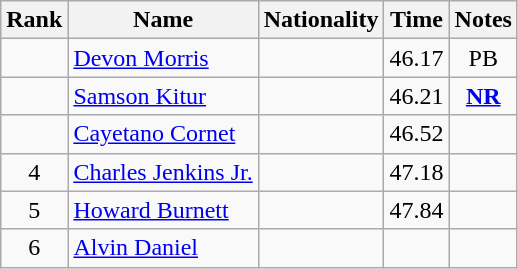<table class="wikitable sortable" style="text-align:center">
<tr>
<th>Rank</th>
<th>Name</th>
<th>Nationality</th>
<th>Time</th>
<th>Notes</th>
</tr>
<tr>
<td></td>
<td align="left"><a href='#'>Devon Morris</a></td>
<td align=left></td>
<td>46.17</td>
<td>PB</td>
</tr>
<tr>
<td></td>
<td align="left"><a href='#'>Samson Kitur</a></td>
<td align=left></td>
<td>46.21</td>
<td><strong><a href='#'>NR</a></strong></td>
</tr>
<tr>
<td></td>
<td align="left"><a href='#'>Cayetano Cornet</a></td>
<td align=left></td>
<td>46.52</td>
<td></td>
</tr>
<tr>
<td>4</td>
<td align="left"><a href='#'>Charles Jenkins Jr.</a></td>
<td align=left></td>
<td>47.18</td>
<td></td>
</tr>
<tr>
<td>5</td>
<td align="left"><a href='#'>Howard Burnett</a></td>
<td align=left></td>
<td>47.84</td>
<td></td>
</tr>
<tr>
<td>6</td>
<td align="left"><a href='#'>Alvin Daniel</a></td>
<td align=left></td>
<td></td>
<td></td>
</tr>
</table>
